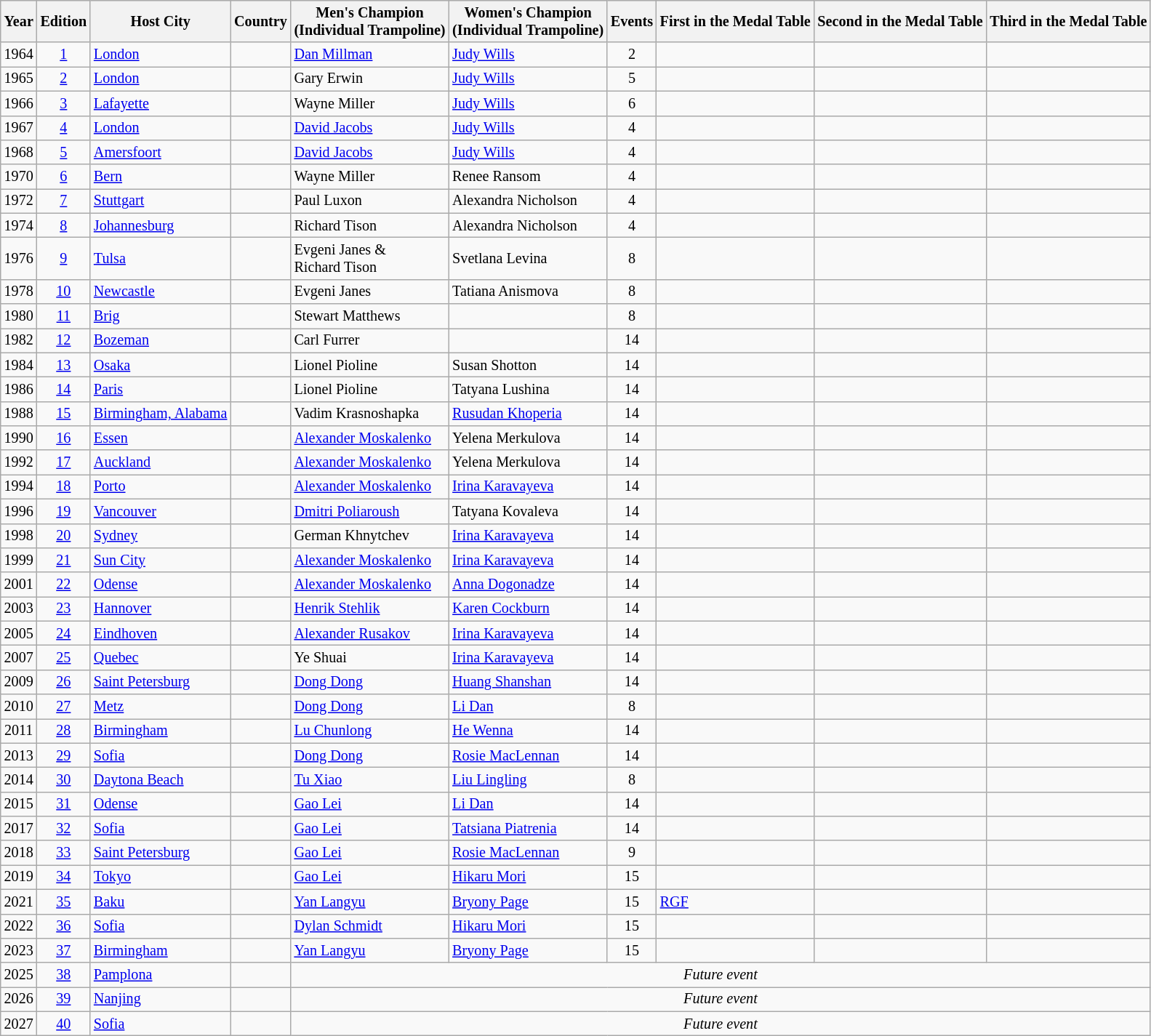<table class="wikitable" style="border-collapse: collapse; font-size:84%;">
<tr bgcolor="efefef">
<th>Year</th>
<th>Edition</th>
<th>Host City</th>
<th>Country</th>
<th>Men's Champion<br>(Individual Trampoline)</th>
<th>Women's Champion<br>(Individual Trampoline)</th>
<th>Events</th>
<th>First in the Medal Table</th>
<th>Second in the Medal Table</th>
<th>Third in the Medal Table</th>
</tr>
<tr>
<td align=center>1964</td>
<td align=center><a href='#'>1</a></td>
<td><a href='#'>London</a></td>
<td></td>
<td> <a href='#'>Dan Millman</a></td>
<td> <a href='#'>Judy Wills</a></td>
<td align=center>2</td>
<td></td>
<td> </td>
<td></td>
</tr>
<tr>
<td align=center>1965</td>
<td align=center><a href='#'>2</a></td>
<td><a href='#'>London</a></td>
<td></td>
<td> Gary Erwin</td>
<td> <a href='#'>Judy Wills</a></td>
<td align=center>5</td>
<td></td>
<td> </td>
<td></td>
</tr>
<tr>
<td align=center>1966</td>
<td align=center><a href='#'>3</a></td>
<td><a href='#'>Lafayette</a></td>
<td></td>
<td> Wayne Miller</td>
<td> <a href='#'>Judy Wills</a></td>
<td align=center>6</td>
<td></td>
<td></td>
<td></td>
</tr>
<tr>
<td align=center>1967</td>
<td align=center><a href='#'>4</a></td>
<td><a href='#'>London</a></td>
<td></td>
<td> <a href='#'>David Jacobs</a></td>
<td> <a href='#'>Judy Wills</a></td>
<td align=center>4</td>
<td></td>
<td></td>
<td></td>
</tr>
<tr>
<td align=center>1968</td>
<td align=center><a href='#'>5</a></td>
<td><a href='#'>Amersfoort</a></td>
<td></td>
<td> <a href='#'>David Jacobs</a></td>
<td> <a href='#'>Judy Wills</a></td>
<td align=center>4</td>
<td></td>
<td></td>
<td></td>
</tr>
<tr>
<td align=center>1970</td>
<td align=center><a href='#'>6</a></td>
<td><a href='#'>Bern</a></td>
<td></td>
<td> Wayne Miller</td>
<td> Renee Ransom</td>
<td align=center>4</td>
<td></td>
<td></td>
<td></td>
</tr>
<tr>
<td align=center>1972</td>
<td align=center><a href='#'>7</a></td>
<td><a href='#'>Stuttgart</a></td>
<td></td>
<td> Paul Luxon</td>
<td> Alexandra Nicholson</td>
<td align=center>4</td>
<td></td>
<td></td>
<td></td>
</tr>
<tr>
<td align=center>1974</td>
<td align=center><a href='#'>8</a></td>
<td><a href='#'>Johannesburg</a></td>
<td></td>
<td> Richard Tison</td>
<td> Alexandra Nicholson</td>
<td align=center>4</td>
<td></td>
<td></td>
<td></td>
</tr>
<tr>
<td align=center>1976</td>
<td align=center><a href='#'>9</a></td>
<td><a href='#'>Tulsa</a></td>
<td></td>
<td> Evgeni Janes & <br>  Richard Tison</td>
<td> Svetlana Levina</td>
<td align=center>8</td>
<td></td>
<td></td>
<td></td>
</tr>
<tr>
<td align=center>1978</td>
<td align=center><a href='#'>10</a></td>
<td><a href='#'>Newcastle</a></td>
<td></td>
<td> Evgeni Janes</td>
<td> Tatiana Anismova</td>
<td align=center>8</td>
<td></td>
<td></td>
<td></td>
</tr>
<tr>
<td align=center>1980</td>
<td align=center><a href='#'>11</a></td>
<td><a href='#'>Brig</a></td>
<td></td>
<td> Stewart Matthews</td>
<td> </td>
<td align="center">8</td>
<td></td>
<td></td>
<td></td>
</tr>
<tr>
<td align=center>1982</td>
<td align=center><a href='#'>12</a></td>
<td><a href='#'>Bozeman</a></td>
<td></td>
<td> Carl Furrer</td>
<td> </td>
<td align="center">14</td>
<td></td>
<td></td>
<td></td>
</tr>
<tr>
<td align=center>1984</td>
<td align=center><a href='#'>13</a></td>
<td><a href='#'>Osaka</a></td>
<td></td>
<td> Lionel Pioline</td>
<td> Susan Shotton</td>
<td align=center>14</td>
<td></td>
<td></td>
<td></td>
</tr>
<tr>
<td align=center>1986</td>
<td align=center><a href='#'>14</a></td>
<td><a href='#'>Paris</a></td>
<td></td>
<td> Lionel Pioline</td>
<td> Tatyana Lushina</td>
<td align=center>14</td>
<td></td>
<td></td>
<td></td>
</tr>
<tr>
<td align=center>1988</td>
<td align=center><a href='#'>15</a></td>
<td><a href='#'>Birmingham, Alabama</a></td>
<td></td>
<td> Vadim Krasnoshapka</td>
<td> <a href='#'>Rusudan Khoperia</a></td>
<td align=center>14</td>
<td></td>
<td></td>
<td></td>
</tr>
<tr>
<td align=center>1990</td>
<td align=center><a href='#'>16</a></td>
<td><a href='#'>Essen</a></td>
<td></td>
<td> <a href='#'>Alexander Moskalenko</a></td>
<td> Yelena Merkulova</td>
<td align=center>14</td>
<td></td>
<td></td>
<td></td>
</tr>
<tr>
<td align=center>1992</td>
<td align=center><a href='#'>17</a></td>
<td><a href='#'>Auckland</a></td>
<td></td>
<td> <a href='#'>Alexander Moskalenko</a></td>
<td> Yelena Merkulova</td>
<td align=center>14</td>
<td></td>
<td></td>
<td></td>
</tr>
<tr>
<td align=center>1994</td>
<td align=center><a href='#'>18</a></td>
<td><a href='#'>Porto</a></td>
<td></td>
<td> <a href='#'>Alexander Moskalenko</a></td>
<td> <a href='#'>Irina Karavayeva</a></td>
<td align=center>14</td>
<td></td>
<td></td>
<td></td>
</tr>
<tr>
<td align=center>1996</td>
<td align=center><a href='#'>19</a></td>
<td><a href='#'>Vancouver</a></td>
<td></td>
<td> <a href='#'>Dmitri Poliaroush</a></td>
<td> Tatyana Kovaleva</td>
<td align=center>14</td>
<td></td>
<td></td>
<td></td>
</tr>
<tr>
<td align=center>1998</td>
<td align=center><a href='#'>20</a></td>
<td><a href='#'>Sydney</a></td>
<td></td>
<td> German Khnytchev</td>
<td> <a href='#'>Irina Karavayeva</a></td>
<td align=center>14</td>
<td></td>
<td></td>
<td></td>
</tr>
<tr>
<td align=center>1999</td>
<td align=center><a href='#'>21</a></td>
<td><a href='#'>Sun City</a></td>
<td></td>
<td> <a href='#'>Alexander Moskalenko</a></td>
<td> <a href='#'>Irina Karavayeva</a></td>
<td align=center>14</td>
<td></td>
<td></td>
<td></td>
</tr>
<tr>
<td align=center>2001</td>
<td align=center><a href='#'>22</a></td>
<td><a href='#'>Odense</a></td>
<td></td>
<td> <a href='#'>Alexander Moskalenko</a></td>
<td> <a href='#'>Anna Dogonadze</a></td>
<td align=center>14</td>
<td></td>
<td></td>
<td></td>
</tr>
<tr>
<td align=center>2003</td>
<td align=center><a href='#'>23</a></td>
<td><a href='#'>Hannover</a></td>
<td></td>
<td> <a href='#'>Henrik Stehlik</a></td>
<td> <a href='#'>Karen Cockburn</a></td>
<td align=center>14</td>
<td></td>
<td></td>
<td></td>
</tr>
<tr>
<td align=center>2005</td>
<td align=center><a href='#'>24</a></td>
<td><a href='#'>Eindhoven</a></td>
<td></td>
<td> <a href='#'>Alexander Rusakov</a></td>
<td> <a href='#'>Irina Karavayeva</a></td>
<td align=center>14</td>
<td></td>
<td></td>
<td></td>
</tr>
<tr>
<td align=center>2007</td>
<td align=center><a href='#'>25</a></td>
<td><a href='#'>Quebec</a></td>
<td></td>
<td> Ye Shuai</td>
<td> <a href='#'>Irina Karavayeva</a></td>
<td align=center>14</td>
<td></td>
<td></td>
<td></td>
</tr>
<tr>
<td align=center>2009</td>
<td align=center><a href='#'>26</a></td>
<td><a href='#'>Saint Petersburg</a></td>
<td></td>
<td> <a href='#'>Dong Dong</a></td>
<td> <a href='#'>Huang Shanshan</a></td>
<td align=center>14</td>
<td></td>
<td></td>
<td></td>
</tr>
<tr>
<td align=center>2010</td>
<td align=center><a href='#'>27</a></td>
<td><a href='#'>Metz</a></td>
<td></td>
<td> <a href='#'>Dong Dong</a></td>
<td> <a href='#'>Li Dan</a></td>
<td align=center>8</td>
<td></td>
<td></td>
<td></td>
</tr>
<tr>
<td align=center>2011</td>
<td align=center><a href='#'>28</a></td>
<td><a href='#'>Birmingham</a></td>
<td></td>
<td> <a href='#'>Lu Chunlong</a></td>
<td> <a href='#'>He Wenna</a></td>
<td align=center>14</td>
<td></td>
<td></td>
<td></td>
</tr>
<tr>
<td align=center>2013</td>
<td align=center><a href='#'>29</a></td>
<td><a href='#'>Sofia</a></td>
<td></td>
<td> <a href='#'>Dong Dong</a></td>
<td> <a href='#'>Rosie MacLennan</a></td>
<td align=center>14</td>
<td></td>
<td></td>
<td></td>
</tr>
<tr>
<td align=center>2014</td>
<td align=center><a href='#'>30</a></td>
<td><a href='#'>Daytona Beach</a></td>
<td></td>
<td> <a href='#'>Tu Xiao</a></td>
<td> <a href='#'>Liu Lingling</a></td>
<td align=center>8</td>
<td></td>
<td></td>
<td></td>
</tr>
<tr>
<td align=center>2015</td>
<td align=center><a href='#'>31</a></td>
<td><a href='#'>Odense</a></td>
<td></td>
<td> <a href='#'>Gao Lei</a></td>
<td> <a href='#'>Li Dan</a></td>
<td align=center>14</td>
<td></td>
<td></td>
<td></td>
</tr>
<tr>
<td align=center>2017</td>
<td align=center><a href='#'>32</a></td>
<td><a href='#'>Sofia</a></td>
<td></td>
<td> <a href='#'>Gao Lei</a></td>
<td> <a href='#'>Tatsiana Piatrenia</a></td>
<td align=center>14</td>
<td></td>
<td></td>
<td></td>
</tr>
<tr>
<td align=center>2018</td>
<td align=center><a href='#'>33</a></td>
<td><a href='#'>Saint Petersburg</a></td>
<td></td>
<td> <a href='#'>Gao Lei</a></td>
<td> <a href='#'>Rosie MacLennan</a></td>
<td align=center>9</td>
<td></td>
<td></td>
<td></td>
</tr>
<tr>
<td align=center>2019</td>
<td align=center><a href='#'>34</a></td>
<td><a href='#'>Tokyo</a></td>
<td></td>
<td> <a href='#'>Gao Lei</a></td>
<td> <a href='#'>Hikaru Mori</a></td>
<td align=center>15</td>
<td></td>
<td></td>
<td></td>
</tr>
<tr>
<td align=center>2021</td>
<td align=center><a href='#'>35</a></td>
<td><a href='#'>Baku</a></td>
<td></td>
<td> <a href='#'>Yan Langyu</a></td>
<td> <a href='#'>Bryony Page</a></td>
<td align=center>15</td>
<td><a href='#'>RGF</a> </td>
<td></td>
<td></td>
</tr>
<tr>
<td align=center>2022</td>
<td align=center><a href='#'>36</a></td>
<td><a href='#'>Sofia</a></td>
<td></td>
<td> <a href='#'>Dylan Schmidt</a></td>
<td> <a href='#'>Hikaru Mori</a></td>
<td align=center>15</td>
<td></td>
<td></td>
<td></td>
</tr>
<tr>
<td align=center>2023</td>
<td align=center><a href='#'>37</a></td>
<td><a href='#'>Birmingham</a></td>
<td></td>
<td> <a href='#'>Yan Langyu</a></td>
<td> <a href='#'>Bryony Page</a></td>
<td align=center>15</td>
<td></td>
<td></td>
<td></td>
</tr>
<tr>
<td align=center>2025</td>
<td align=center><a href='#'>38</a></td>
<td><a href='#'>Pamplona</a></td>
<td></td>
<td colspan="6" align=center><em>Future event</em></td>
</tr>
<tr>
<td align=center>2026</td>
<td align=center><a href='#'>39</a></td>
<td><a href='#'>Nanjing</a></td>
<td></td>
<td colspan="6" align=center><em>Future event</em></td>
</tr>
<tr>
<td align=center>2027</td>
<td align=center><a href='#'>40</a></td>
<td><a href='#'>Sofia</a></td>
<td></td>
<td colspan="6" align=center><em>Future event</em></td>
</tr>
</table>
